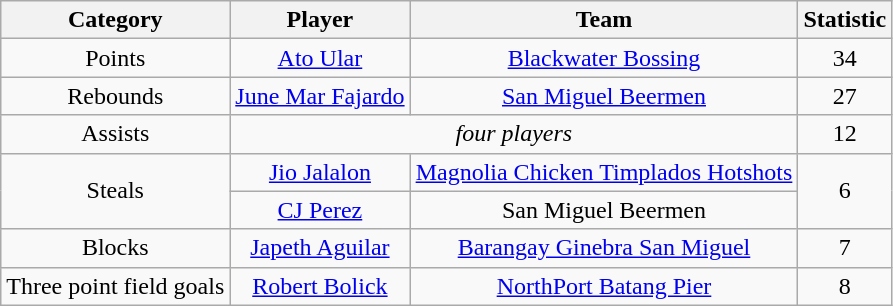<table class="wikitable" style="text-align:center">
<tr>
<th>Category</th>
<th>Player</th>
<th>Team</th>
<th>Statistic</th>
</tr>
<tr>
<td>Points</td>
<td><a href='#'>Ato Ular</a></td>
<td><a href='#'>Blackwater Bossing</a></td>
<td>34</td>
</tr>
<tr>
<td>Rebounds</td>
<td><a href='#'>June Mar Fajardo</a></td>
<td><a href='#'>San Miguel Beermen</a></td>
<td>27</td>
</tr>
<tr>
<td>Assists</td>
<td colspan=2><em>four players</em></td>
<td>12</td>
</tr>
<tr>
<td rowspan=2>Steals</td>
<td><a href='#'>Jio Jalalon</a></td>
<td><a href='#'>Magnolia Chicken Timplados Hotshots</a></td>
<td rowspan=2>6</td>
</tr>
<tr>
<td><a href='#'>CJ Perez</a></td>
<td>San Miguel Beermen</td>
</tr>
<tr>
<td>Blocks</td>
<td><a href='#'>Japeth Aguilar</a></td>
<td><a href='#'>Barangay Ginebra San Miguel</a></td>
<td>7</td>
</tr>
<tr>
<td>Three point field goals</td>
<td><a href='#'>Robert Bolick</a></td>
<td><a href='#'>NorthPort Batang Pier</a></td>
<td>8</td>
</tr>
</table>
